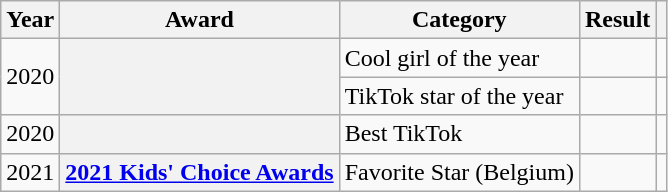<table class="wikitable sortable plainrowheaders">
<tr>
<th scope="col">Year</th>
<th scope="col">Award</th>
<th scope="col">Category</th>
<th scope="col">Result</th>
<th scope="col" class="unsortable"></th>
</tr>
<tr>
<td rowspan="2">2020</td>
<th rowspan="2" scope="rowgroup"></th>
<td>Cool girl of the year</td>
<td></td>
<td></td>
</tr>
<tr>
<td>TikTok star of the year</td>
<td></td>
<td></td>
</tr>
<tr>
<td>2020</td>
<th scope="row"></th>
<td>Best TikTok</td>
<td></td>
<td></td>
</tr>
<tr>
<td>2021</td>
<th scope="row"><a href='#'>2021 Kids' Choice Awards</a></th>
<td>Favorite Star (Belgium)</td>
<td></td>
<td></td>
</tr>
</table>
